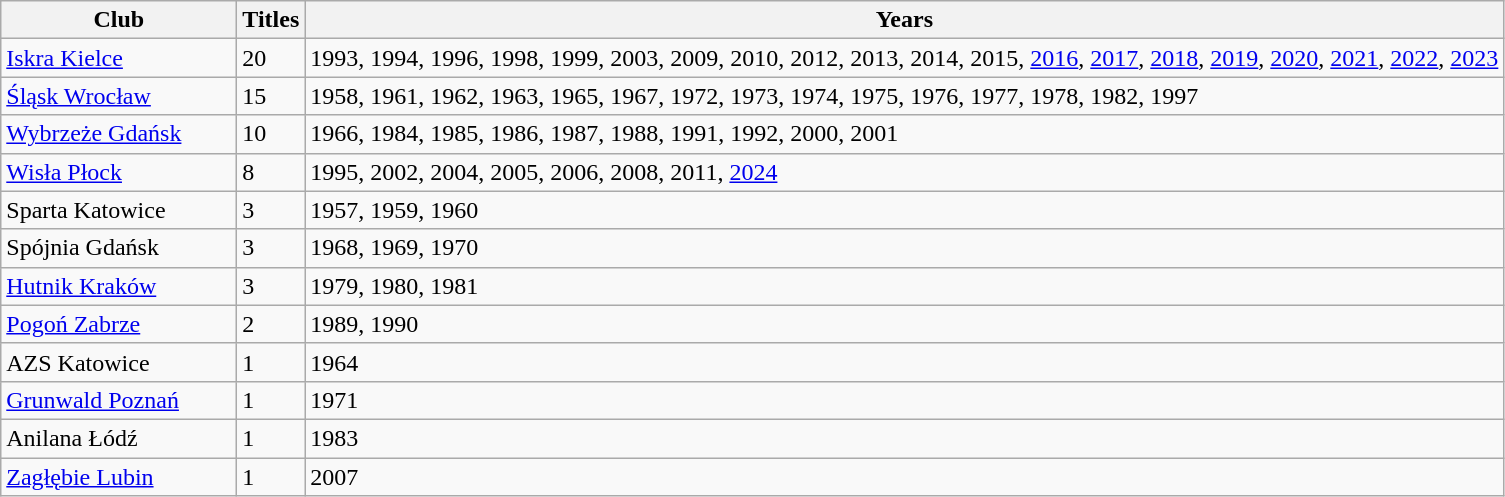<table class="wikitable">
<tr>
<th width=150px>Club</th>
<th>Titles</th>
<th>Years</th>
</tr>
<tr>
<td><a href='#'>Iskra Kielce</a></td>
<td>20</td>
<td>1993, 1994, 1996, 1998, 1999, 2003, 2009, 2010, 2012, 2013, 2014, 2015, <a href='#'>2016</a>, <a href='#'>2017</a>, <a href='#'>2018</a>, <a href='#'>2019</a>, <a href='#'>2020</a>, <a href='#'>2021</a>, <a href='#'>2022</a>, <a href='#'>2023</a></td>
</tr>
<tr>
<td><a href='#'>Śląsk Wrocław</a></td>
<td>15</td>
<td>1958, 1961, 1962, 1963, 1965, 1967, 1972, 1973, 1974, 1975, 1976, 1977, 1978, 1982, 1997</td>
</tr>
<tr>
<td><a href='#'>Wybrzeże Gdańsk</a></td>
<td>10</td>
<td>1966, 1984, 1985, 1986, 1987, 1988, 1991, 1992, 2000, 2001</td>
</tr>
<tr>
<td><a href='#'>Wisła Płock</a></td>
<td>8</td>
<td>1995, 2002, 2004, 2005, 2006, 2008, 2011, <a href='#'>2024</a></td>
</tr>
<tr>
<td>Sparta Katowice</td>
<td>3</td>
<td>1957, 1959, 1960</td>
</tr>
<tr>
<td>Spójnia Gdańsk</td>
<td>3</td>
<td>1968, 1969, 1970</td>
</tr>
<tr>
<td><a href='#'>Hutnik Kraków</a></td>
<td>3</td>
<td>1979, 1980, 1981</td>
</tr>
<tr>
<td><a href='#'>Pogoń Zabrze</a></td>
<td>2</td>
<td>1989, 1990</td>
</tr>
<tr>
<td>AZS Katowice</td>
<td>1</td>
<td>1964</td>
</tr>
<tr>
<td><a href='#'>Grunwald Poznań</a></td>
<td>1</td>
<td>1971</td>
</tr>
<tr>
<td>Anilana Łódź</td>
<td>1</td>
<td>1983</td>
</tr>
<tr>
<td><a href='#'>Zagłębie Lubin</a></td>
<td>1</td>
<td>2007</td>
</tr>
</table>
